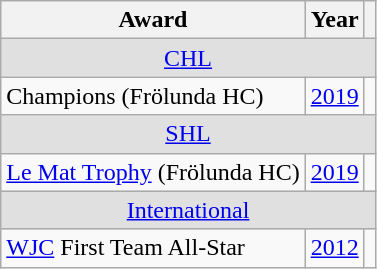<table class="wikitable">
<tr>
<th>Award</th>
<th>Year</th>
<th></th>
</tr>
<tr ALIGN="center" bgcolor="#e0e0e0">
<td colspan="3"><a href='#'>CHL</a></td>
</tr>
<tr>
<td>Champions (Frölunda HC)</td>
<td><a href='#'>2019</a></td>
<td></td>
</tr>
<tr ALIGN="center" bgcolor="#e0e0e0">
<td colspan="3"><a href='#'>SHL</a></td>
</tr>
<tr>
<td><a href='#'>Le Mat Trophy</a> (Frölunda HC)</td>
<td><a href='#'>2019</a></td>
<td></td>
</tr>
<tr ALIGN="center" bgcolor="#e0e0e0">
<td colspan="3"><a href='#'>International</a></td>
</tr>
<tr>
<td><a href='#'>WJC</a> First Team All-Star</td>
<td><a href='#'>2012</a></td>
<td></td>
</tr>
</table>
